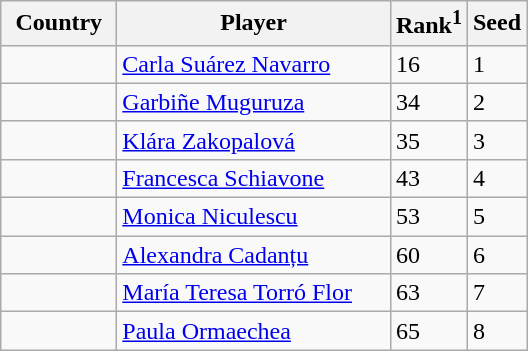<table class="sortable wikitable">
<tr>
<th width="70">Country</th>
<th width="175">Player</th>
<th>Rank<sup>1</sup></th>
<th>Seed</th>
</tr>
<tr>
<td></td>
<td><a href='#'>Carla Suárez Navarro</a></td>
<td>16</td>
<td>1</td>
</tr>
<tr>
<td></td>
<td><a href='#'>Garbiñe Muguruza</a></td>
<td>34</td>
<td>2</td>
</tr>
<tr>
<td></td>
<td><a href='#'>Klára Zakopalová</a></td>
<td>35</td>
<td>3</td>
</tr>
<tr>
<td></td>
<td><a href='#'>Francesca Schiavone</a></td>
<td>43</td>
<td>4</td>
</tr>
<tr>
<td></td>
<td><a href='#'>Monica Niculescu</a></td>
<td>53</td>
<td>5</td>
</tr>
<tr>
<td></td>
<td><a href='#'>Alexandra Cadanțu</a></td>
<td>60</td>
<td>6</td>
</tr>
<tr>
<td></td>
<td><a href='#'>María Teresa Torró Flor</a></td>
<td>63</td>
<td>7</td>
</tr>
<tr>
<td></td>
<td><a href='#'>Paula Ormaechea</a></td>
<td>65</td>
<td>8</td>
</tr>
</table>
